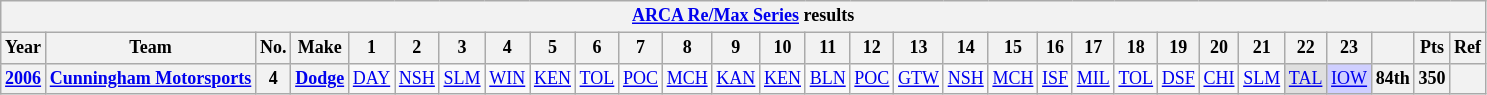<table class="wikitable" style="text-align:center; font-size:75%">
<tr>
<th colspan=30><a href='#'>ARCA Re/Max Series</a> results</th>
</tr>
<tr>
<th>Year</th>
<th>Team</th>
<th>No.</th>
<th>Make</th>
<th>1</th>
<th>2</th>
<th>3</th>
<th>4</th>
<th>5</th>
<th>6</th>
<th>7</th>
<th>8</th>
<th>9</th>
<th>10</th>
<th>11</th>
<th>12</th>
<th>13</th>
<th>14</th>
<th>15</th>
<th>16</th>
<th>17</th>
<th>18</th>
<th>19</th>
<th>20</th>
<th>21</th>
<th>22</th>
<th>23</th>
<th></th>
<th>Pts</th>
<th>Ref</th>
</tr>
<tr>
<th><a href='#'>2006</a></th>
<th nowrap><a href='#'>Cunningham Motorsports</a></th>
<th>4</th>
<th><a href='#'>Dodge</a></th>
<td><a href='#'>DAY</a></td>
<td><a href='#'>NSH</a></td>
<td><a href='#'>SLM</a></td>
<td><a href='#'>WIN</a></td>
<td><a href='#'>KEN</a></td>
<td><a href='#'>TOL</a></td>
<td><a href='#'>POC</a></td>
<td><a href='#'>MCH</a></td>
<td><a href='#'>KAN</a></td>
<td><a href='#'>KEN</a></td>
<td><a href='#'>BLN</a></td>
<td><a href='#'>POC</a></td>
<td><a href='#'>GTW</a></td>
<td><a href='#'>NSH</a></td>
<td><a href='#'>MCH</a></td>
<td><a href='#'>ISF</a></td>
<td><a href='#'>MIL</a></td>
<td><a href='#'>TOL</a></td>
<td><a href='#'>DSF</a></td>
<td><a href='#'>CHI</a></td>
<td><a href='#'>SLM</a></td>
<td style="background:#DFDFDF;"><a href='#'>TAL</a><br></td>
<td style="background:#CFCFFF;"><a href='#'>IOW</a><br></td>
<th>84th</th>
<th>350</th>
<th></th>
</tr>
</table>
